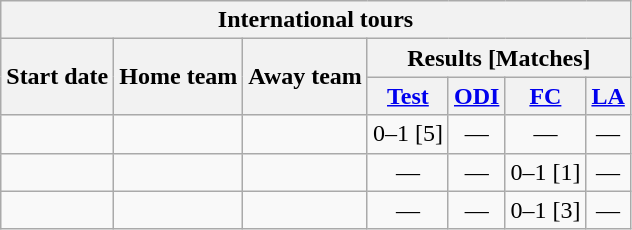<table class="wikitable">
<tr>
<th colspan="7">International tours</th>
</tr>
<tr>
<th rowspan="2">Start date</th>
<th rowspan="2">Home team</th>
<th rowspan="2">Away team</th>
<th colspan="4">Results [Matches]</th>
</tr>
<tr>
<th><a href='#'>Test</a></th>
<th><a href='#'>ODI</a></th>
<th><a href='#'>FC</a></th>
<th><a href='#'>LA</a></th>
</tr>
<tr>
<td><a href='#'></a></td>
<td></td>
<td></td>
<td>0–1 [5]</td>
<td ; style="text-align:center">—</td>
<td ; style="text-align:center">—</td>
<td ; style="text-align:center">—</td>
</tr>
<tr>
<td><a href='#'></a></td>
<td></td>
<td></td>
<td ; style="text-align:center">—</td>
<td ; style="text-align:center">—</td>
<td>0–1 [1]</td>
<td ; style="text-align:center">—</td>
</tr>
<tr>
<td><a href='#'></a></td>
<td></td>
<td></td>
<td ; style="text-align:center">—</td>
<td ; style="text-align:center">—</td>
<td>0–1 [3]</td>
<td ; style="text-align:center">—</td>
</tr>
</table>
